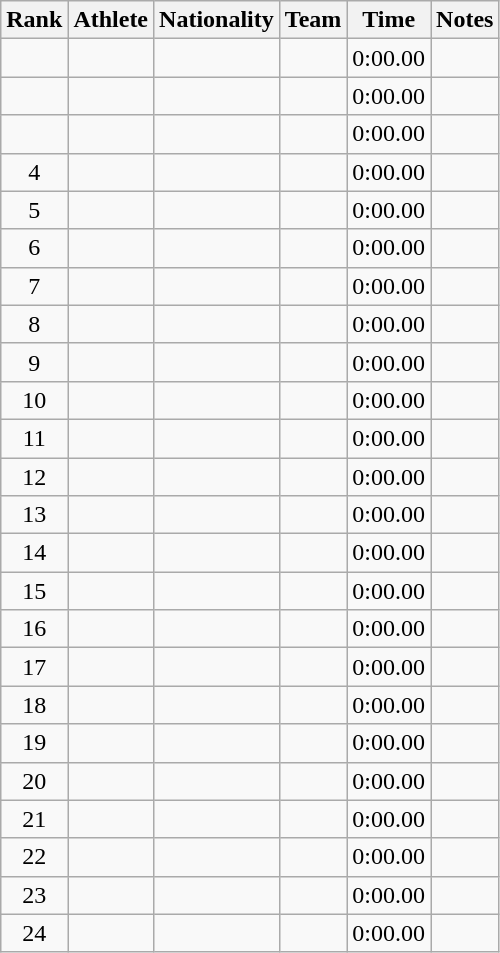<table class="wikitable sortable plainrowheaders" style="text-align:center">
<tr>
<th scope="col">Rank</th>
<th scope="col">Athlete</th>
<th scope="col">Nationality</th>
<th scope="col">Team</th>
<th scope="col">Time</th>
<th scope="col">Notes</th>
</tr>
<tr>
<td></td>
<td align=left></td>
<td align=left></td>
<td></td>
<td>0:00.00</td>
<td></td>
</tr>
<tr>
<td></td>
<td align=left></td>
<td align=left></td>
<td></td>
<td>0:00.00</td>
<td></td>
</tr>
<tr>
<td></td>
<td align=left></td>
<td align=left></td>
<td></td>
<td>0:00.00</td>
<td></td>
</tr>
<tr>
<td>4</td>
<td align=left></td>
<td align=left></td>
<td></td>
<td>0:00.00</td>
<td></td>
</tr>
<tr>
<td>5</td>
<td align=left></td>
<td align=left></td>
<td></td>
<td>0:00.00</td>
<td></td>
</tr>
<tr>
<td>6</td>
<td align=left></td>
<td align=left></td>
<td></td>
<td>0:00.00</td>
<td></td>
</tr>
<tr>
<td>7</td>
<td align=left></td>
<td align=left></td>
<td></td>
<td>0:00.00</td>
<td></td>
</tr>
<tr>
<td>8</td>
<td align=left></td>
<td align=left></td>
<td></td>
<td>0:00.00</td>
<td></td>
</tr>
<tr>
<td>9</td>
<td align=left></td>
<td align=left></td>
<td></td>
<td>0:00.00</td>
<td></td>
</tr>
<tr>
<td>10</td>
<td align=left></td>
<td align=left></td>
<td></td>
<td>0:00.00</td>
<td></td>
</tr>
<tr>
<td>11</td>
<td align=left></td>
<td align=left></td>
<td></td>
<td>0:00.00</td>
<td></td>
</tr>
<tr>
<td>12</td>
<td align=left></td>
<td align=left></td>
<td></td>
<td>0:00.00</td>
<td></td>
</tr>
<tr>
<td>13</td>
<td align=left></td>
<td align=left></td>
<td></td>
<td>0:00.00</td>
<td></td>
</tr>
<tr>
<td>14</td>
<td align=left></td>
<td align=left></td>
<td></td>
<td>0:00.00</td>
<td></td>
</tr>
<tr>
<td>15</td>
<td align=left></td>
<td align=left></td>
<td></td>
<td>0:00.00</td>
<td></td>
</tr>
<tr>
<td>16</td>
<td align=left></td>
<td align=left></td>
<td></td>
<td>0:00.00</td>
<td></td>
</tr>
<tr>
<td>17</td>
<td align=left></td>
<td align=left></td>
<td></td>
<td>0:00.00</td>
<td></td>
</tr>
<tr>
<td>18</td>
<td align=left></td>
<td align=left></td>
<td></td>
<td>0:00.00</td>
<td></td>
</tr>
<tr>
<td>19</td>
<td align=left></td>
<td align=left></td>
<td></td>
<td>0:00.00</td>
<td></td>
</tr>
<tr>
<td>20</td>
<td align=left></td>
<td align=left></td>
<td></td>
<td>0:00.00</td>
<td></td>
</tr>
<tr>
<td>21</td>
<td align=left></td>
<td align=left></td>
<td></td>
<td>0:00.00</td>
<td></td>
</tr>
<tr>
<td>22</td>
<td align=left></td>
<td align=left></td>
<td></td>
<td>0:00.00</td>
<td></td>
</tr>
<tr>
<td>23</td>
<td align=left></td>
<td align=left></td>
<td></td>
<td>0:00.00</td>
<td></td>
</tr>
<tr>
<td>24</td>
<td align=left></td>
<td align=left></td>
<td></td>
<td>0:00.00</td>
<td></td>
</tr>
</table>
